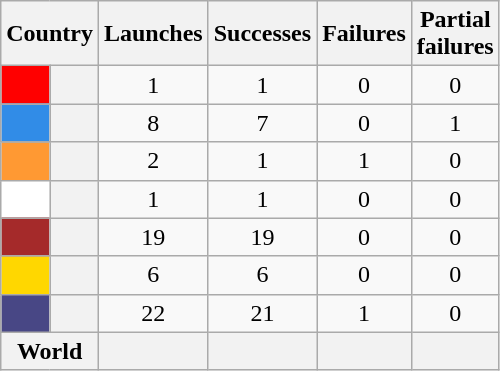<table class="wikitable sortable" style="text-align:center;">
<tr>
<th colspan=2>Country</th>
<th>Launches</th>
<th>Successes</th>
<th>Failures</th>
<th>Partial <br> failures</th>
</tr>
<tr>
<th scope=row style="background:#ff0000;"></th>
<th style="text-align:left;"></th>
<td>1</td>
<td>1</td>
<td>0</td>
<td>0</td>
</tr>
<tr>
<th scope=row style="background:#318ce7;"></th>
<th style="text-align:left;"></th>
<td>8</td>
<td>7</td>
<td>0</td>
<td>1</td>
</tr>
<tr>
<th scope=row style="background:#ff9933;"></th>
<th style="text-align:left;"></th>
<td>2</td>
<td>1</td>
<td>1</td>
<td>0</td>
</tr>
<tr>
<th scope=row style="background:#ffffff;"></th>
<th style="text-align:left;"></th>
<td>1</td>
<td>1</td>
<td>0</td>
<td>0</td>
</tr>
<tr>
<th scope=row style="background:#a52a2a;"></th>
<th style="text-align:left;"></th>
<td>19</td>
<td>19</td>
<td>0</td>
<td>0</td>
</tr>
<tr>
<th scope=row style="background:#ffd700;"></th>
<th style="text-align:left;"></th>
<td>6</td>
<td>6</td>
<td>0</td>
<td>0</td>
</tr>
<tr>
<th scope=row style="background:#484785;"></th>
<th style="text-align:left;"></th>
<td>22</td>
<td>21</td>
<td>1</td>
<td>0</td>
</tr>
<tr class="sortbottom">
<th colspan="2">World</th>
<th></th>
<th></th>
<th></th>
<th></th>
</tr>
</table>
